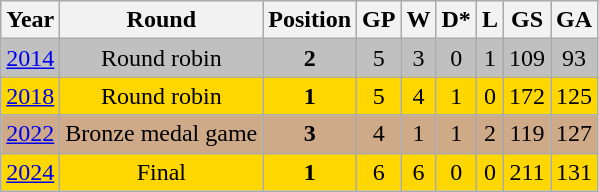<table class="wikitable" style="text-align: center;">
<tr>
<th>Year</th>
<th>Round</th>
<th>Position</th>
<th>GP</th>
<th>W</th>
<th>D*</th>
<th>L</th>
<th>GS</th>
<th>GA</th>
</tr>
<tr style="background:silver;">
<td> <a href='#'>2014</a></td>
<td>Round robin</td>
<td><strong>2</strong></td>
<td>5</td>
<td>3</td>
<td>0</td>
<td>1</td>
<td>109</td>
<td>93</td>
</tr>
<tr style="background:gold;">
<td> <a href='#'>2018</a></td>
<td>Round robin</td>
<td><strong>1</strong></td>
<td>5</td>
<td>4</td>
<td>1</td>
<td>0</td>
<td>172</td>
<td>125</td>
</tr>
<tr style="background:#cfaa88;">
<td> <a href='#'>2022</a></td>
<td>Bronze medal game</td>
<td><strong>3</strong></td>
<td>4</td>
<td>1</td>
<td>1</td>
<td>2</td>
<td>119</td>
<td>127</td>
</tr>
<tr style="background:gold;">
<td> <a href='#'>2024</a></td>
<td>Final</td>
<td><strong>1</strong></td>
<td>6</td>
<td>6</td>
<td>0</td>
<td>0</td>
<td>211</td>
<td>131</td>
</tr>
</table>
